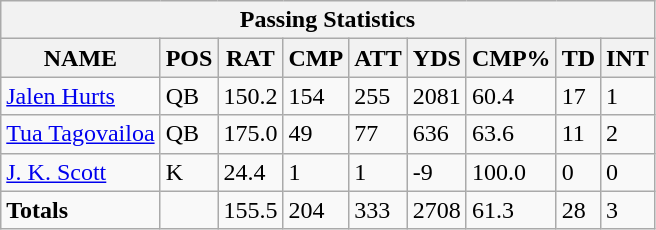<table class="wikitable sortable collapsible collapsed">
<tr>
<th colspan="10">Passing Statistics</th>
</tr>
<tr>
<th>NAME</th>
<th>POS</th>
<th>RAT</th>
<th>CMP</th>
<th>ATT</th>
<th>YDS</th>
<th>CMP%</th>
<th>TD</th>
<th>INT</th>
</tr>
<tr>
<td><a href='#'>Jalen Hurts</a></td>
<td>QB</td>
<td>150.2</td>
<td>154</td>
<td>255</td>
<td>2081</td>
<td>60.4</td>
<td>17</td>
<td>1</td>
</tr>
<tr>
<td><a href='#'>Tua Tagovailoa</a></td>
<td>QB</td>
<td>175.0</td>
<td>49</td>
<td>77</td>
<td>636</td>
<td>63.6</td>
<td>11</td>
<td>2</td>
</tr>
<tr>
<td><a href='#'>J. K. Scott</a></td>
<td>K</td>
<td>24.4</td>
<td>1</td>
<td>1</td>
<td>-9</td>
<td>100.0</td>
<td>0</td>
<td>0</td>
</tr>
<tr>
<td><strong>Totals</strong></td>
<td></td>
<td>155.5</td>
<td>204</td>
<td>333</td>
<td>2708</td>
<td>61.3</td>
<td>28</td>
<td>3</td>
</tr>
</table>
